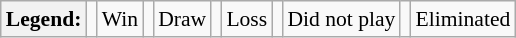<table class="wikitable" style="font-size:90%;">
<tr>
<th>Legend:</th>
<td></td>
<td>Win</td>
<td></td>
<td>Draw</td>
<td></td>
<td>Loss</td>
<td></td>
<td>Did not play</td>
<td></td>
<td>Eliminated</td>
</tr>
</table>
